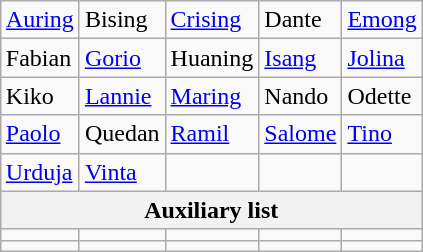<table class="wikitable" style="float:right;">
<tr>
<td><a href='#'>Auring</a></td>
<td>Bising</td>
<td><a href='#'>Crising</a></td>
<td>Dante</td>
<td><a href='#'>Emong</a></td>
</tr>
<tr>
<td>Fabian</td>
<td><a href='#'>Gorio</a></td>
<td>Huaning</td>
<td><a href='#'>Isang</a></td>
<td><a href='#'>Jolina</a></td>
</tr>
<tr>
<td>Kiko</td>
<td><a href='#'>Lannie</a></td>
<td><a href='#'>Maring</a></td>
<td>Nando</td>
<td>Odette</td>
</tr>
<tr>
<td><a href='#'>Paolo</a></td>
<td>Quedan</td>
<td><a href='#'>Ramil</a></td>
<td><a href='#'>Salome</a></td>
<td><a href='#'>Tino</a></td>
</tr>
<tr>
<td><a href='#'>Urduja</a></td>
<td><a href='#'>Vinta</a></td>
<td></td>
<td></td>
<td></td>
</tr>
<tr>
<th colspan=5>Auxiliary list</th>
</tr>
<tr>
<td></td>
<td></td>
<td></td>
<td></td>
<td></td>
</tr>
<tr>
<td></td>
<td></td>
<td></td>
<td></td>
<td></td>
</tr>
</table>
